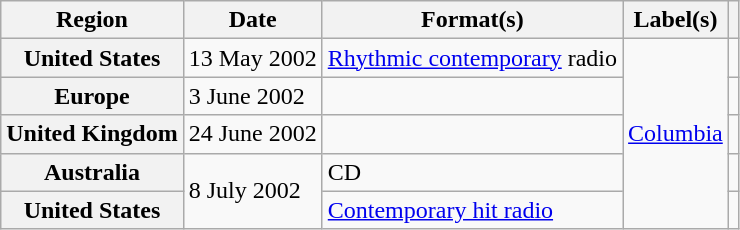<table class="wikitable plainrowheaders">
<tr>
<th scope="col">Region</th>
<th scope="col">Date</th>
<th scope="col">Format(s)</th>
<th scope="col">Label(s)</th>
<th scope="col"></th>
</tr>
<tr>
<th scope="row">United States</th>
<td>13 May 2002</td>
<td><a href='#'>Rhythmic contemporary</a> radio</td>
<td rowspan="5"><a href='#'>Columbia</a></td>
<td></td>
</tr>
<tr>
<th scope="row">Europe</th>
<td>3 June 2002</td>
<td></td>
<td></td>
</tr>
<tr>
<th scope="row">United Kingdom</th>
<td>24 June 2002</td>
<td></td>
<td></td>
</tr>
<tr>
<th scope="row">Australia</th>
<td rowspan="2">8 July 2002</td>
<td>CD</td>
<td></td>
</tr>
<tr>
<th scope="row">United States</th>
<td><a href='#'>Contemporary hit radio</a></td>
<td></td>
</tr>
</table>
